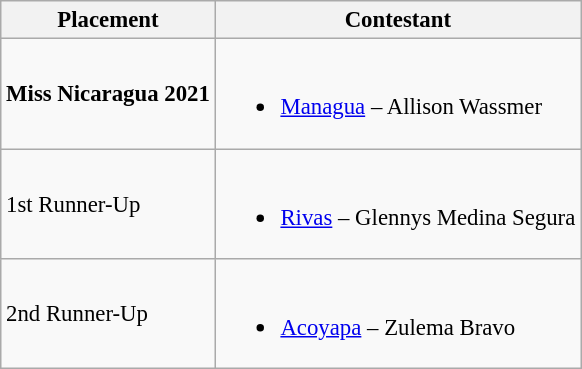<table class="wikitable sortable" style="font-size: 95%;">
<tr>
<th>Placement</th>
<th>Contestant</th>
</tr>
<tr>
<td><strong>Miss Nicaragua 2021</strong></td>
<td><br><ul><li><a href='#'>Managua</a> – Allison Wassmer</li></ul></td>
</tr>
<tr>
<td>1st Runner-Up</td>
<td><br><ul><li><a href='#'>Rivas</a> – Glennys Medina Segura</li></ul></td>
</tr>
<tr>
<td>2nd Runner-Up</td>
<td><br><ul><li><a href='#'>Acoyapa</a> – Zulema Bravo</li></ul></td>
</tr>
</table>
